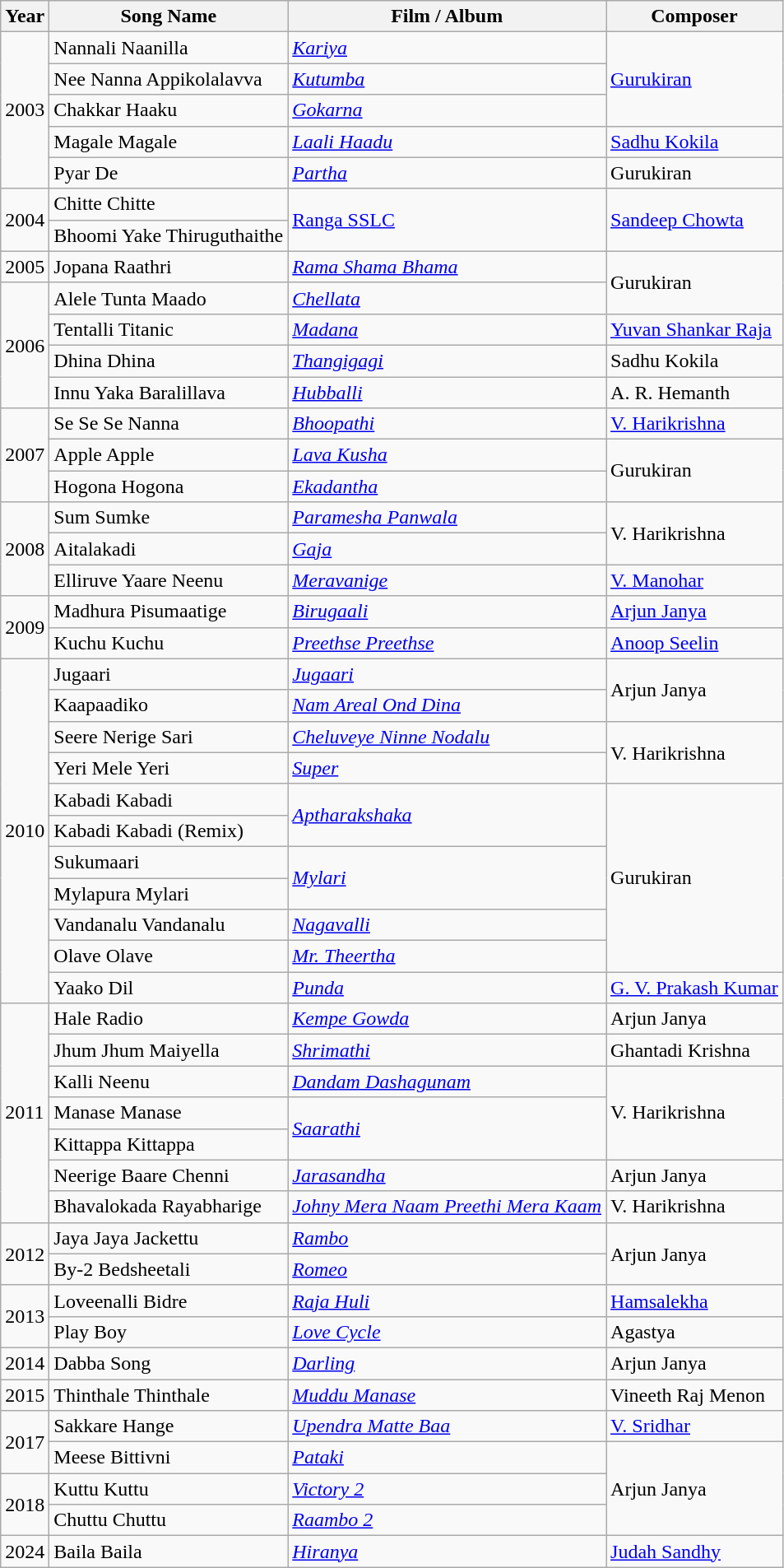<table class="wikitable">
<tr>
<th>Year</th>
<th>Song Name</th>
<th>Film / Album</th>
<th>Composer</th>
</tr>
<tr>
<td rowspan="5">2003</td>
<td>Nannali Naanilla</td>
<td><em><a href='#'>Kariya</a></em></td>
<td rowspan="3"><a href='#'>Gurukiran</a></td>
</tr>
<tr>
<td>Nee Nanna Appikolalavva</td>
<td><em><a href='#'>Kutumba</a></em></td>
</tr>
<tr>
<td>Chakkar Haaku</td>
<td><em><a href='#'>Gokarna</a></em></td>
</tr>
<tr>
<td>Magale Magale</td>
<td><em><a href='#'>Laali Haadu</a></em></td>
<td><a href='#'>Sadhu Kokila</a></td>
</tr>
<tr>
<td>Pyar De</td>
<td><em><a href='#'>Partha</a></em></td>
<td>Gurukiran</td>
</tr>
<tr>
<td rowspan="2">2004</td>
<td>Chitte Chitte</td>
<td rowspan="2"><a href='#'>Ranga SSLC</a></td>
<td rowspan="2"><a href='#'>Sandeep Chowta</a></td>
</tr>
<tr>
<td>Bhoomi Yake Thiruguthaithe</td>
</tr>
<tr>
<td>2005</td>
<td>Jopana Raathri</td>
<td><em><a href='#'>Rama Shama Bhama</a></em></td>
<td rowspan="2">Gurukiran</td>
</tr>
<tr>
<td rowspan="4">2006</td>
<td>Alele Tunta Maado</td>
<td><em><a href='#'>Chellata</a></em></td>
</tr>
<tr>
<td>Tentalli Titanic</td>
<td><em><a href='#'>Madana</a></em></td>
<td><a href='#'>Yuvan Shankar Raja</a></td>
</tr>
<tr>
<td>Dhina Dhina</td>
<td><em><a href='#'>Thangigagi</a></em></td>
<td>Sadhu Kokila</td>
</tr>
<tr>
<td>Innu Yaka Baralillava</td>
<td><em><a href='#'>Hubballi</a></em></td>
<td>A. R. Hemanth</td>
</tr>
<tr>
<td rowspan="3">2007</td>
<td>Se Se Se Nanna</td>
<td><em><a href='#'>Bhoopathi</a></em></td>
<td><a href='#'>V. Harikrishna</a></td>
</tr>
<tr>
<td>Apple Apple</td>
<td><a href='#'><em>Lava Kusha</em></a></td>
<td rowspan="2">Gurukiran</td>
</tr>
<tr>
<td>Hogona Hogona</td>
<td><em><a href='#'>Ekadantha</a></em></td>
</tr>
<tr>
<td rowspan="3">2008</td>
<td>Sum Sumke</td>
<td><em><a href='#'>Paramesha Panwala</a></em></td>
<td rowspan="2">V. Harikrishna</td>
</tr>
<tr>
<td>Aitalakadi</td>
<td><a href='#'><em>Gaja</em></a></td>
</tr>
<tr>
<td>Elliruve Yaare Neenu</td>
<td><em><a href='#'>Meravanige</a></em></td>
<td><a href='#'>V. Manohar</a></td>
</tr>
<tr>
<td rowspan="2">2009</td>
<td>Madhura Pisumaatige</td>
<td><em><a href='#'>Birugaali</a></em></td>
<td><a href='#'>Arjun Janya</a></td>
</tr>
<tr>
<td>Kuchu Kuchu</td>
<td><em><a href='#'>Preethse Preethse</a></em></td>
<td><a href='#'>Anoop Seelin</a></td>
</tr>
<tr>
<td rowspan="11">2010</td>
<td>Jugaari</td>
<td><em><a href='#'>Jugaari</a></em></td>
<td rowspan="2">Arjun Janya</td>
</tr>
<tr>
<td>Kaapaadiko</td>
<td><em><a href='#'>Nam Areal Ond Dina</a></em></td>
</tr>
<tr>
<td>Seere Nerige Sari</td>
<td><em><a href='#'>Cheluveye Ninne Nodalu</a></em></td>
<td rowspan="2">V. Harikrishna</td>
</tr>
<tr>
<td>Yeri Mele Yeri</td>
<td><em><a href='#'>Super</a></em></td>
</tr>
<tr>
<td>Kabadi Kabadi</td>
<td rowspan="2"><em><a href='#'>Aptharakshaka</a></em></td>
<td rowspan="6">Gurukiran</td>
</tr>
<tr>
<td>Kabadi Kabadi (Remix)</td>
</tr>
<tr>
<td>Sukumaari</td>
<td rowspan="2"><em><a href='#'>Mylari</a></em></td>
</tr>
<tr>
<td>Mylapura Mylari</td>
</tr>
<tr>
<td>Vandanalu Vandanalu</td>
<td><em><a href='#'>Nagavalli</a></em></td>
</tr>
<tr>
<td>Olave Olave</td>
<td><em><a href='#'>Mr. Theertha</a></em></td>
</tr>
<tr>
<td>Yaako Dil</td>
<td><em><a href='#'>Punda</a></em></td>
<td><a href='#'>G. V. Prakash Kumar</a></td>
</tr>
<tr>
<td rowspan="7">2011</td>
<td>Hale Radio</td>
<td><em><a href='#'>Kempe Gowda</a></em></td>
<td>Arjun Janya</td>
</tr>
<tr>
<td>Jhum Jhum Maiyella</td>
<td><em><a href='#'>Shrimathi</a></em></td>
<td>Ghantadi Krishna</td>
</tr>
<tr>
<td>Kalli Neenu</td>
<td><em><a href='#'>Dandam Dashagunam</a></em></td>
<td rowspan="3">V. Harikrishna</td>
</tr>
<tr>
<td>Manase Manase</td>
<td rowspan="2"><em><a href='#'>Saarathi</a></em></td>
</tr>
<tr>
<td>Kittappa Kittappa</td>
</tr>
<tr>
<td>Neerige Baare Chenni</td>
<td><em><a href='#'>Jarasandha</a></em></td>
<td>Arjun Janya</td>
</tr>
<tr>
<td>Bhavalokada Rayabharige</td>
<td><em><a href='#'>Johny Mera Naam Preethi Mera Kaam</a></em></td>
<td>V. Harikrishna</td>
</tr>
<tr>
<td rowspan="2">2012</td>
<td>Jaya Jaya Jackettu</td>
<td><em><a href='#'>Rambo</a></em></td>
<td rowspan="2">Arjun Janya</td>
</tr>
<tr>
<td>By-2 Bedsheetali</td>
<td><em><a href='#'>Romeo</a></em></td>
</tr>
<tr>
<td rowspan=2>2013</td>
<td>Loveenalli Bidre</td>
<td><em><a href='#'>Raja Huli</a></em></td>
<td><a href='#'>Hamsalekha</a></td>
</tr>
<tr>
<td>Play Boy</td>
<td><em><a href='#'>Love Cycle</a></em></td>
<td>Agastya</td>
</tr>
<tr>
<td>2014</td>
<td>Dabba Song</td>
<td><em><a href='#'>Darling</a></em></td>
<td>Arjun Janya</td>
</tr>
<tr>
<td>2015</td>
<td>Thinthale Thinthale</td>
<td><em><a href='#'>Muddu Manase</a></em></td>
<td>Vineeth Raj Menon</td>
</tr>
<tr>
<td rowspan="2">2017</td>
<td>Sakkare Hange</td>
<td><em><a href='#'>Upendra Matte Baa</a></em></td>
<td><a href='#'>V. Sridhar</a></td>
</tr>
<tr>
<td>Meese Bittivni</td>
<td><em><a href='#'>Pataki</a></em></td>
<td rowspan="3">Arjun Janya</td>
</tr>
<tr>
<td rowspan="2">2018</td>
<td>Kuttu Kuttu</td>
<td><em><a href='#'>Victory 2</a></em></td>
</tr>
<tr>
<td>Chuttu Chuttu</td>
<td><em><a href='#'>Raambo 2</a></em></td>
</tr>
<tr>
<td>2024</td>
<td>Baila Baila</td>
<td><em><a href='#'>Hiranya</a></em></td>
<td><a href='#'>Judah Sandhy</a></td>
</tr>
</table>
